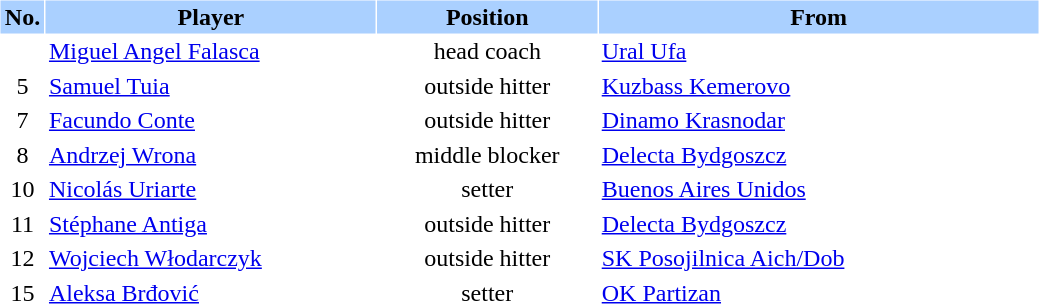<table border="0" cellspacing="1" cellpadding="2">
<tr bgcolor=#AAD0FF>
<th width=4%>No.</th>
<th width=30%>Player</th>
<th width=20%>Position</th>
<th width=40%>From</th>
</tr>
<tr>
<td align=center></td>
<td> <a href='#'>Miguel Angel Falasca</a></td>
<td align=center>head coach</td>
<td><a href='#'>Ural Ufa</a></td>
</tr>
<tr>
<td align=center>5</td>
<td> <a href='#'>Samuel Tuia</a></td>
<td align=center>outside hitter</td>
<td><a href='#'>Kuzbass Kemerovo</a></td>
</tr>
<tr>
<td align=center>7</td>
<td> <a href='#'>Facundo Conte</a></td>
<td align=center>outside hitter</td>
<td><a href='#'>Dinamo Krasnodar</a></td>
</tr>
<tr>
<td align=center>8</td>
<td> <a href='#'>Andrzej Wrona</a></td>
<td align=center>middle blocker</td>
<td><a href='#'>Delecta Bydgoszcz</a></td>
</tr>
<tr>
<td align=center>10</td>
<td> <a href='#'>Nicolás Uriarte</a></td>
<td align=center>setter</td>
<td><a href='#'>Buenos Aires Unidos</a></td>
</tr>
<tr>
<td align=center>11</td>
<td> <a href='#'>Stéphane Antiga</a></td>
<td align=center>outside hitter</td>
<td><a href='#'>Delecta Bydgoszcz</a></td>
</tr>
<tr>
<td align=center>12</td>
<td> <a href='#'>Wojciech Włodarczyk</a></td>
<td align=center>outside hitter</td>
<td><a href='#'>SK Posojilnica Aich/Dob</a></td>
</tr>
<tr>
<td align=center>15</td>
<td> <a href='#'>Aleksa Brđović</a></td>
<td align=center>setter</td>
<td><a href='#'>OK Partizan</a></td>
</tr>
<tr>
</tr>
</table>
